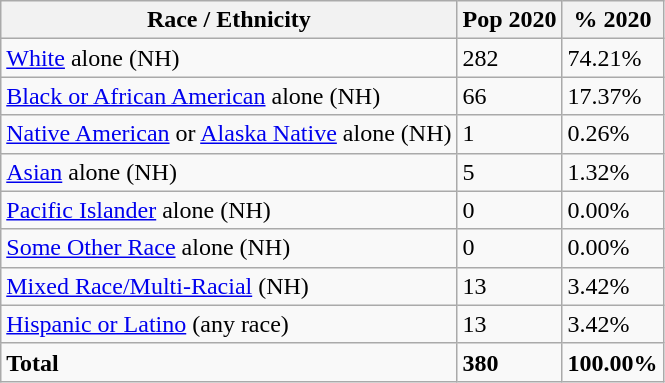<table class="wikitable">
<tr>
<th>Race / Ethnicity</th>
<th>Pop 2020</th>
<th>% 2020</th>
</tr>
<tr>
<td><a href='#'>White</a> alone (NH)</td>
<td>282</td>
<td>74.21%</td>
</tr>
<tr>
<td><a href='#'>Black or African American</a> alone (NH)</td>
<td>66</td>
<td>17.37%</td>
</tr>
<tr>
<td><a href='#'>Native American</a> or <a href='#'>Alaska Native</a> alone (NH)</td>
<td>1</td>
<td>0.26%</td>
</tr>
<tr>
<td><a href='#'>Asian</a> alone (NH)</td>
<td>5</td>
<td>1.32%</td>
</tr>
<tr>
<td><a href='#'>Pacific Islander</a> alone (NH)</td>
<td>0</td>
<td>0.00%</td>
</tr>
<tr>
<td><a href='#'>Some Other Race</a> alone (NH)</td>
<td>0</td>
<td>0.00%</td>
</tr>
<tr>
<td><a href='#'>Mixed Race/Multi-Racial</a> (NH)</td>
<td>13</td>
<td>3.42%</td>
</tr>
<tr>
<td><a href='#'>Hispanic or Latino</a> (any race)</td>
<td>13</td>
<td>3.42%</td>
</tr>
<tr>
<td><strong>Total</strong></td>
<td><strong>380</strong></td>
<td><strong>100.00%</strong></td>
</tr>
</table>
